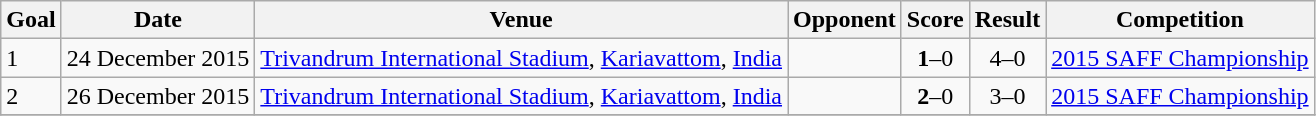<table class="wikitable collapsible collapsed">
<tr>
<th>Goal</th>
<th>Date</th>
<th>Venue</th>
<th>Opponent</th>
<th>Score</th>
<th>Result</th>
<th>Competition</th>
</tr>
<tr>
<td>1</td>
<td>24 December 2015</td>
<td><a href='#'>Trivandrum International Stadium</a>, <a href='#'>Kariavattom</a>, <a href='#'>India</a></td>
<td></td>
<td align="center"><strong>1</strong>–0</td>
<td align="center">4–0</td>
<td><a href='#'>2015 SAFF Championship</a></td>
</tr>
<tr>
<td>2</td>
<td>26 December 2015</td>
<td><a href='#'>Trivandrum International Stadium</a>, <a href='#'>Kariavattom</a>, <a href='#'>India</a></td>
<td></td>
<td align="center"><strong>2</strong>–0</td>
<td align="center">3–0</td>
<td><a href='#'>2015 SAFF Championship</a></td>
</tr>
<tr>
</tr>
</table>
